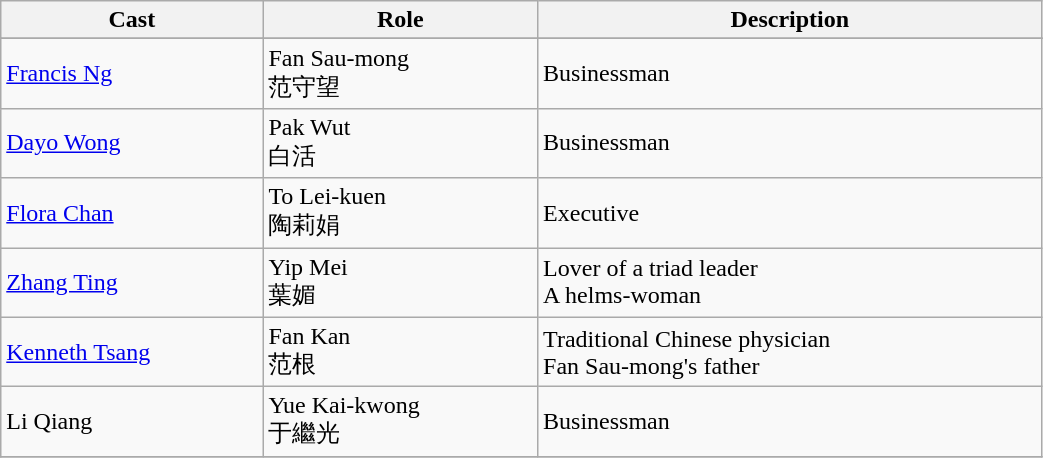<table class="wikitable" width="55%">
<tr>
<th>Cast</th>
<th>Role</th>
<th>Description</th>
</tr>
<tr>
</tr>
<tr>
<td><a href='#'>Francis Ng</a></td>
<td>Fan Sau-mong<br>范守望</td>
<td>Businessman</td>
</tr>
<tr>
<td><a href='#'>Dayo Wong</a></td>
<td>Pak Wut<br>白活</td>
<td>Businessman</td>
</tr>
<tr>
<td><a href='#'>Flora Chan</a></td>
<td>To Lei-kuen<br>陶莉娟</td>
<td>Executive</td>
</tr>
<tr>
<td><a href='#'>Zhang Ting</a></td>
<td>Yip Mei<br>葉媚</td>
<td>Lover of a triad leader<br>A helms-woman</td>
</tr>
<tr>
<td><a href='#'>Kenneth Tsang</a></td>
<td>Fan Kan<br>范根</td>
<td>Traditional Chinese physician<br>Fan Sau-mong's father</td>
</tr>
<tr>
<td>Li Qiang</td>
<td>Yue Kai-kwong<br>于繼光</td>
<td>Businessman</td>
</tr>
<tr>
</tr>
</table>
